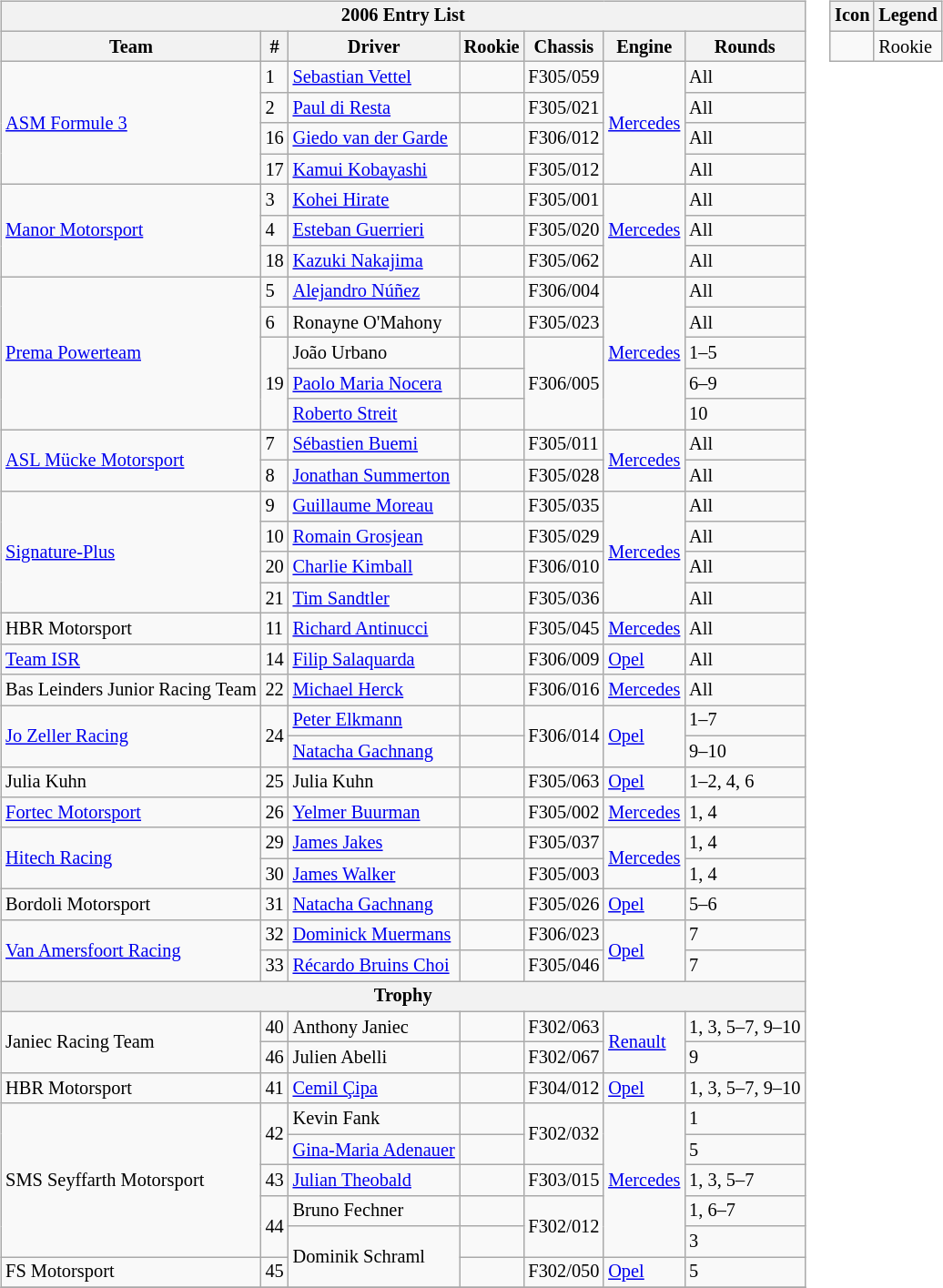<table>
<tr>
<td><br><table class="wikitable" style="font-size: 85%">
<tr>
<th colspan=7>2006 Entry List</th>
</tr>
<tr>
<th>Team</th>
<th>#</th>
<th>Driver</th>
<th>Rookie</th>
<th>Chassis</th>
<th>Engine</th>
<th>Rounds</th>
</tr>
<tr>
<td rowspan=4> <a href='#'>ASM Formule 3</a></td>
<td>1</td>
<td> <a href='#'>Sebastian Vettel</a></td>
<td></td>
<td>F305/059</td>
<td rowspan=4><a href='#'>Mercedes</a></td>
<td>All</td>
</tr>
<tr>
<td>2</td>
<td> <a href='#'>Paul di Resta</a></td>
<td></td>
<td>F305/021</td>
<td>All</td>
</tr>
<tr>
<td>16</td>
<td> <a href='#'>Giedo van der Garde</a></td>
<td></td>
<td>F306/012</td>
<td>All</td>
</tr>
<tr>
<td>17</td>
<td> <a href='#'>Kamui Kobayashi</a></td>
<td align=center></td>
<td>F305/012</td>
<td>All</td>
</tr>
<tr>
<td rowspan=3> <a href='#'>Manor Motorsport</a></td>
<td>3</td>
<td> <a href='#'>Kohei Hirate</a></td>
<td align=center></td>
<td>F305/001</td>
<td rowspan=3><a href='#'>Mercedes</a></td>
<td>All</td>
</tr>
<tr>
<td>4</td>
<td> <a href='#'>Esteban Guerrieri</a></td>
<td></td>
<td>F305/020</td>
<td>All</td>
</tr>
<tr>
<td>18</td>
<td> <a href='#'>Kazuki Nakajima</a></td>
<td></td>
<td>F305/062</td>
<td>All</td>
</tr>
<tr>
<td rowspan=5> <a href='#'>Prema Powerteam</a></td>
<td>5</td>
<td> <a href='#'>Alejandro Núñez</a></td>
<td></td>
<td>F306/004</td>
<td rowspan=5><a href='#'>Mercedes</a></td>
<td>All</td>
</tr>
<tr>
<td>6</td>
<td> Ronayne O'Mahony</td>
<td></td>
<td>F305/023</td>
<td>All</td>
</tr>
<tr>
<td rowspan=3>19</td>
<td> João Urbano</td>
<td align=center></td>
<td rowspan=3>F306/005</td>
<td>1–5</td>
</tr>
<tr>
<td> <a href='#'>Paolo Maria Nocera</a></td>
<td></td>
<td>6–9</td>
</tr>
<tr>
<td> <a href='#'>Roberto Streit</a></td>
<td></td>
<td>10</td>
</tr>
<tr>
<td rowspan=2> <a href='#'>ASL Mücke Motorsport</a></td>
<td>7</td>
<td> <a href='#'>Sébastien Buemi</a></td>
<td></td>
<td>F305/011</td>
<td rowspan=2><a href='#'>Mercedes</a></td>
<td>All</td>
</tr>
<tr>
<td>8</td>
<td nowrap> <a href='#'>Jonathan Summerton</a></td>
<td align=center></td>
<td>F305/028</td>
<td>All</td>
</tr>
<tr>
<td rowspan=4> <a href='#'>Signature-Plus</a></td>
<td>9</td>
<td> <a href='#'>Guillaume Moreau</a></td>
<td></td>
<td>F305/035</td>
<td rowspan=4><a href='#'>Mercedes</a></td>
<td>All</td>
</tr>
<tr>
<td>10</td>
<td> <a href='#'>Romain Grosjean</a></td>
<td></td>
<td>F305/029</td>
<td>All</td>
</tr>
<tr>
<td>20</td>
<td> <a href='#'>Charlie Kimball</a></td>
<td></td>
<td>F306/010</td>
<td>All</td>
</tr>
<tr>
<td>21</td>
<td> <a href='#'>Tim Sandtler</a></td>
<td align=center></td>
<td>F305/036</td>
<td>All</td>
</tr>
<tr>
<td> HBR Motorsport</td>
<td>11</td>
<td> <a href='#'>Richard Antinucci</a></td>
<td></td>
<td>F305/045</td>
<td><a href='#'>Mercedes</a></td>
<td>All</td>
</tr>
<tr>
<td> <a href='#'>Team ISR</a></td>
<td>14</td>
<td> <a href='#'>Filip Salaquarda</a></td>
<td></td>
<td>F306/009</td>
<td><a href='#'>Opel</a></td>
<td>All</td>
</tr>
<tr>
<td nowrap> Bas Leinders Junior Racing Team</td>
<td>22</td>
<td> <a href='#'>Michael Herck</a></td>
<td></td>
<td>F306/016</td>
<td><a href='#'>Mercedes</a></td>
<td>All</td>
</tr>
<tr>
<td rowspan=2> <a href='#'>Jo Zeller Racing</a></td>
<td rowspan=2>24</td>
<td> <a href='#'>Peter Elkmann</a></td>
<td></td>
<td rowspan=2>F306/014</td>
<td rowspan=2><a href='#'>Opel</a></td>
<td>1–7</td>
</tr>
<tr>
<td> <a href='#'>Natacha Gachnang</a></td>
<td></td>
<td>9–10</td>
</tr>
<tr>
<td> Julia Kuhn</td>
<td>25</td>
<td> Julia Kuhn</td>
<td></td>
<td>F305/063</td>
<td><a href='#'>Opel</a></td>
<td>1–2, 4, 6</td>
</tr>
<tr>
<td>  <a href='#'>Fortec Motorsport</a></td>
<td>26</td>
<td> <a href='#'>Yelmer Buurman</a></td>
<td></td>
<td>F305/002</td>
<td><a href='#'>Mercedes</a></td>
<td>1, 4</td>
</tr>
<tr>
<td rowspan=2> <a href='#'>Hitech Racing</a></td>
<td>29</td>
<td> <a href='#'>James Jakes</a></td>
<td></td>
<td>F305/037</td>
<td rowspan=2><a href='#'>Mercedes</a></td>
<td>1, 4</td>
</tr>
<tr>
<td>30</td>
<td> <a href='#'>James Walker</a></td>
<td></td>
<td>F305/003</td>
<td>1, 4</td>
</tr>
<tr>
<td> Bordoli Motorsport</td>
<td>31</td>
<td> <a href='#'>Natacha Gachnang</a></td>
<td></td>
<td>F305/026</td>
<td><a href='#'>Opel</a></td>
<td>5–6</td>
</tr>
<tr>
<td rowspan=2> <a href='#'>Van Amersfoort Racing</a></td>
<td>32</td>
<td> <a href='#'>Dominick Muermans</a></td>
<td></td>
<td>F306/023</td>
<td rowspan=2><a href='#'>Opel</a></td>
<td>7</td>
</tr>
<tr>
<td>33</td>
<td> <a href='#'>Récardo Bruins Choi</a></td>
<td></td>
<td>F305/046</td>
<td>7</td>
</tr>
<tr>
<th colspan=7>Trophy</th>
</tr>
<tr>
<td rowspan=2> Janiec Racing Team</td>
<td>40</td>
<td> Anthony Janiec</td>
<td></td>
<td>F302/063</td>
<td rowspan=2><a href='#'>Renault</a></td>
<td>1, 3, 5–7, 9–10</td>
</tr>
<tr>
<td>46</td>
<td> Julien Abelli</td>
<td></td>
<td>F302/067</td>
<td>9</td>
</tr>
<tr>
<td> HBR Motorsport</td>
<td>41</td>
<td> <a href='#'>Cemil Çipa</a></td>
<td></td>
<td>F304/012</td>
<td><a href='#'>Opel</a></td>
<td nowrap>1, 3, 5–7, 9–10</td>
</tr>
<tr>
<td rowspan=5> SMS Seyffarth Motorsport</td>
<td rowspan=2>42</td>
<td> Kevin Fank</td>
<td></td>
<td rowspan=2>F302/032</td>
<td rowspan=5><a href='#'>Mercedes</a></td>
<td>1</td>
</tr>
<tr>
<td> <a href='#'>Gina-Maria Adenauer</a></td>
<td></td>
<td>5</td>
</tr>
<tr>
<td>43</td>
<td> <a href='#'>Julian Theobald</a></td>
<td></td>
<td>F303/015</td>
<td>1, 3, 5–7</td>
</tr>
<tr>
<td rowspan=2>44</td>
<td> Bruno Fechner</td>
<td></td>
<td rowspan=2>F302/012</td>
<td>1, 6–7</td>
</tr>
<tr>
<td rowspan=2> Dominik Schraml</td>
<td></td>
<td>3</td>
</tr>
<tr>
<td> FS Motorsport</td>
<td>45</td>
<td></td>
<td>F302/050</td>
<td><a href='#'>Opel</a></td>
<td>5</td>
</tr>
<tr>
</tr>
</table>
</td>
<td valign="top"><br><table class="wikitable" style="font-size: 85%">
<tr>
<th>Icon</th>
<th>Legend</th>
</tr>
<tr>
<td></td>
<td>Rookie</td>
</tr>
</table>
</td>
</tr>
</table>
